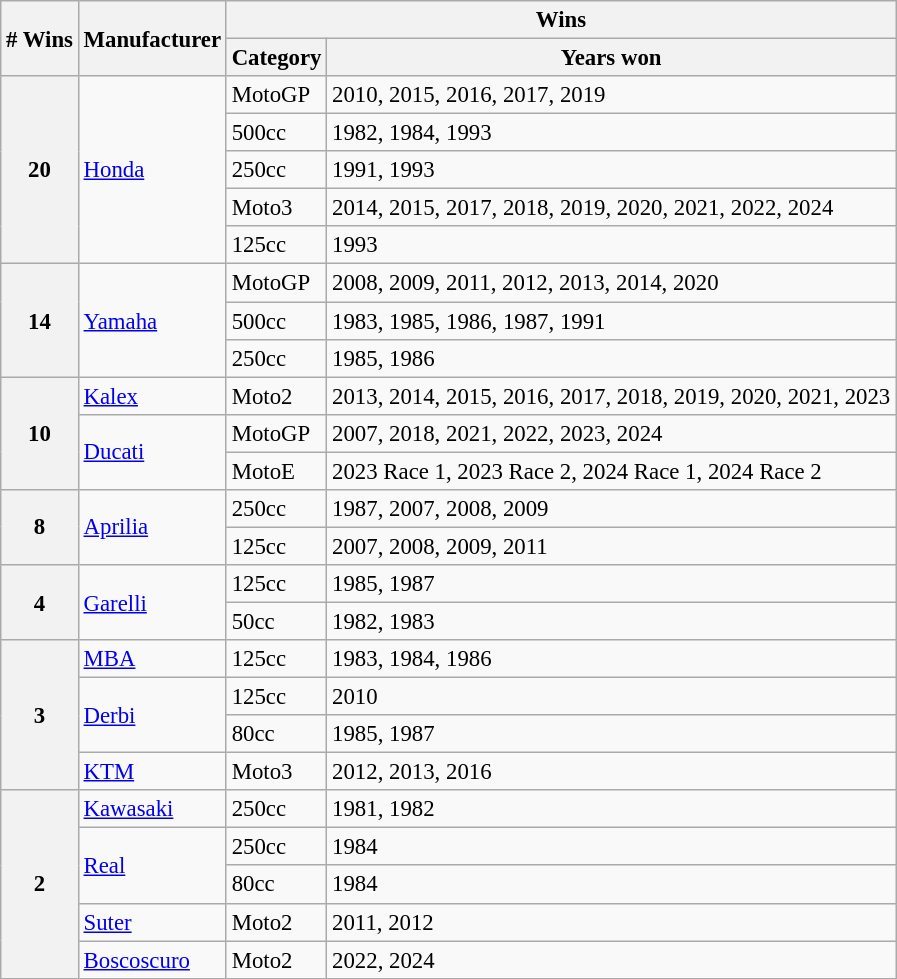<table class="wikitable" style="font-size: 95%;">
<tr>
<th rowspan=2># Wins</th>
<th rowspan=2>Manufacturer</th>
<th colspan=2>Wins</th>
</tr>
<tr>
<th>Category</th>
<th>Years won</th>
</tr>
<tr>
<th rowspan=5>20</th>
<td rowspan=5> <a href='#'>Honda</a></td>
<td>MotoGP</td>
<td>2010, 2015, 2016, 2017, 2019</td>
</tr>
<tr>
<td>500cc</td>
<td>1982, 1984, 1993</td>
</tr>
<tr>
<td>250cc</td>
<td>1991, 1993</td>
</tr>
<tr>
<td>Moto3</td>
<td>2014, 2015, 2017, 2018, 2019, 2020, 2021, 2022, 2024</td>
</tr>
<tr>
<td>125cc</td>
<td>1993</td>
</tr>
<tr>
<th rowspan=3>14</th>
<td rowspan=3> <a href='#'>Yamaha</a></td>
<td>MotoGP</td>
<td>2008, 2009, 2011, 2012, 2013, 2014, 2020</td>
</tr>
<tr>
<td>500cc</td>
<td>1983, 1985, 1986, 1987, 1991</td>
</tr>
<tr>
<td>250cc</td>
<td>1985, 1986</td>
</tr>
<tr>
<th rowspan=3>10</th>
<td> <a href='#'>Kalex</a></td>
<td>Moto2</td>
<td>2013, 2014, 2015, 2016, 2017, 2018, 2019, 2020, 2021, 2023</td>
</tr>
<tr>
<td rowspan=2> <a href='#'>Ducati</a></td>
<td>MotoGP</td>
<td>2007, 2018, 2021, 2022, 2023, 2024</td>
</tr>
<tr>
<td>MotoE</td>
<td>2023 Race 1, 2023 Race 2, 2024 Race 1, 2024 Race 2</td>
</tr>
<tr>
<th rowspan=2>8</th>
<td rowspan=2> <a href='#'>Aprilia</a></td>
<td>250cc</td>
<td>1987, 2007, 2008, 2009</td>
</tr>
<tr>
<td>125cc</td>
<td>2007, 2008, 2009, 2011</td>
</tr>
<tr>
<th rowspan=2>4</th>
<td rowspan=2> <a href='#'>Garelli</a></td>
<td>125cc</td>
<td>1985, 1987</td>
</tr>
<tr>
<td>50cc</td>
<td>1982, 1983</td>
</tr>
<tr>
<th rowspan=4>3</th>
<td> <a href='#'>MBA</a></td>
<td>125cc</td>
<td>1983, 1984, 1986</td>
</tr>
<tr>
<td rowspan=2> <a href='#'>Derbi</a></td>
<td>125cc</td>
<td>2010</td>
</tr>
<tr>
<td>80cc</td>
<td>1985, 1987</td>
</tr>
<tr>
<td> <a href='#'>KTM</a></td>
<td>Moto3</td>
<td>2012, 2013, 2016</td>
</tr>
<tr>
<th rowspan=5>2</th>
<td> <a href='#'>Kawasaki</a></td>
<td>250cc</td>
<td>1981, 1982</td>
</tr>
<tr>
<td rowspan=2> <a href='#'>Real</a></td>
<td>250cc</td>
<td>1984</td>
</tr>
<tr>
<td>80cc</td>
<td>1984</td>
</tr>
<tr>
<td> <a href='#'>Suter</a></td>
<td>Moto2</td>
<td>2011, 2012</td>
</tr>
<tr>
<td> <a href='#'>Boscoscuro</a></td>
<td>Moto2</td>
<td>2022, 2024</td>
</tr>
</table>
